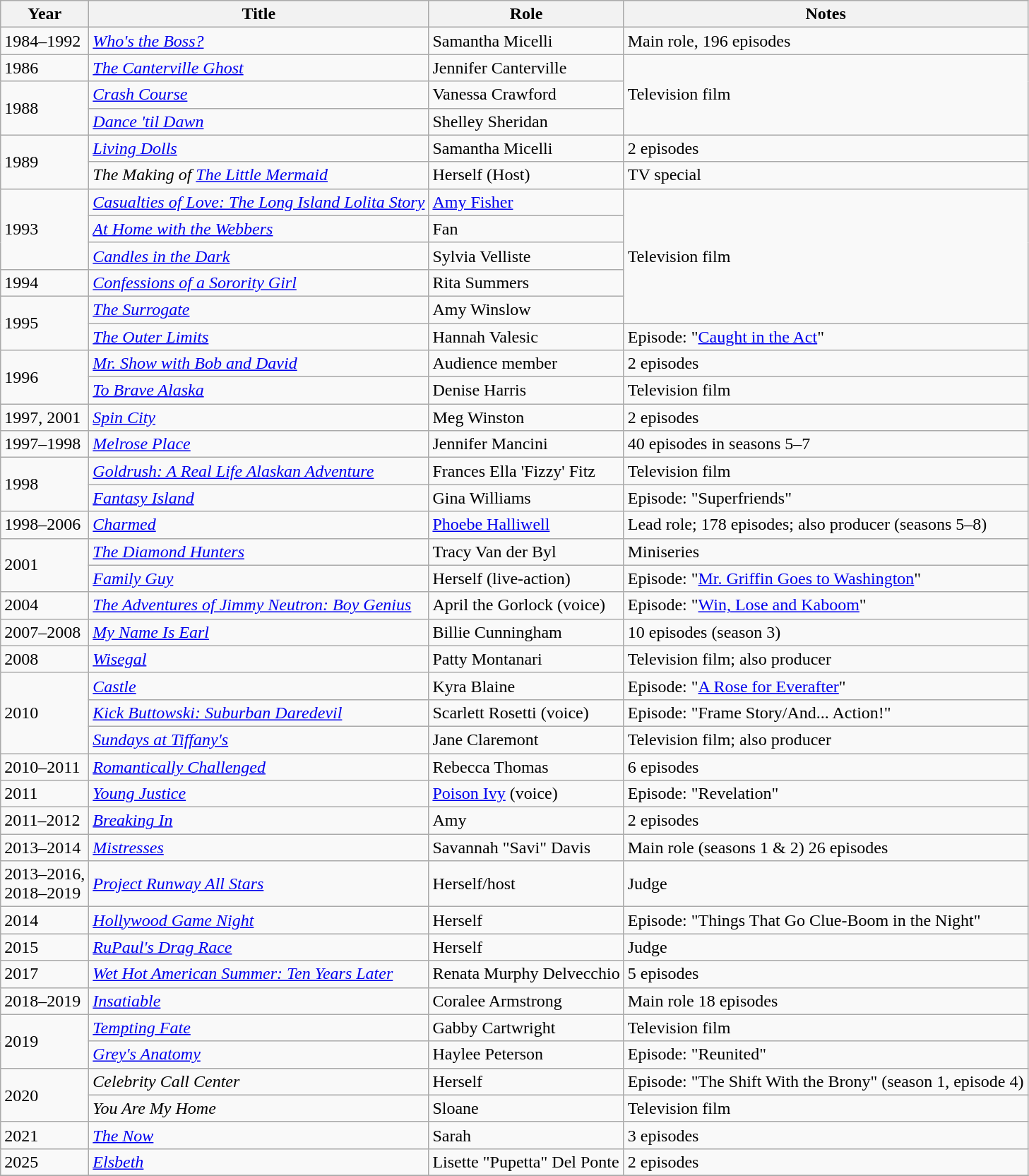<table class="wikitable sortable">
<tr>
<th>Year</th>
<th>Title</th>
<th>Role</th>
<th class="unsortable">Notes</th>
</tr>
<tr>
<td>1984–1992</td>
<td><em><a href='#'>Who's the Boss?</a></em></td>
<td>Samantha Micelli</td>
<td>Main role, 196 episodes</td>
</tr>
<tr>
<td>1986</td>
<td><em><a href='#'>The Canterville Ghost</a></em></td>
<td>Jennifer Canterville</td>
<td rowspan=3>Television film</td>
</tr>
<tr>
<td rowspan=2>1988</td>
<td><em><a href='#'>Crash Course</a></em></td>
<td>Vanessa Crawford</td>
</tr>
<tr>
<td><em><a href='#'>Dance 'til Dawn</a></em></td>
<td>Shelley Sheridan</td>
</tr>
<tr>
<td rowspan=2>1989</td>
<td><em><a href='#'>Living Dolls</a></em></td>
<td>Samantha Micelli</td>
<td>2 episodes</td>
</tr>
<tr>
<td><em>The Making of <a href='#'>The Little Mermaid</a></em></td>
<td>Herself (Host)</td>
<td>TV special</td>
</tr>
<tr>
<td rowspan=3>1993</td>
<td><em><a href='#'>Casualties of Love: The Long Island Lolita Story</a></em></td>
<td><a href='#'>Amy Fisher</a></td>
<td rowspan=5>Television film</td>
</tr>
<tr>
<td><em><a href='#'>At Home with the Webbers</a></em></td>
<td>Fan</td>
</tr>
<tr>
<td><em><a href='#'>Candles in the Dark</a></em></td>
<td>Sylvia Velliste</td>
</tr>
<tr>
<td>1994</td>
<td><em><a href='#'>Confessions of a Sorority Girl</a></em></td>
<td>Rita Summers</td>
</tr>
<tr>
<td rowspan=2>1995</td>
<td><em><a href='#'>The Surrogate</a></em></td>
<td>Amy Winslow</td>
</tr>
<tr>
<td><em><a href='#'>The Outer Limits</a></em></td>
<td>Hannah Valesic</td>
<td>Episode: "<a href='#'>Caught in the Act</a>"</td>
</tr>
<tr>
<td rowspan=2>1996</td>
<td><em><a href='#'>Mr. Show with Bob and David</a></em></td>
<td>Audience member</td>
<td>2 episodes</td>
</tr>
<tr>
<td><em><a href='#'>To Brave Alaska</a></em></td>
<td>Denise Harris</td>
<td>Television film</td>
</tr>
<tr>
<td>1997, 2001</td>
<td><em><a href='#'>Spin City</a></em></td>
<td>Meg Winston</td>
<td>2 episodes</td>
</tr>
<tr>
<td>1997–1998</td>
<td><em><a href='#'>Melrose Place</a></em></td>
<td>Jennifer Mancini</td>
<td>40 episodes in seasons 5–7</td>
</tr>
<tr>
<td rowspan=2>1998</td>
<td><em><a href='#'>Goldrush: A Real Life Alaskan Adventure</a></em></td>
<td>Frances Ella 'Fizzy' Fitz</td>
<td>Television film</td>
</tr>
<tr>
<td><em><a href='#'>Fantasy Island</a></em></td>
<td>Gina Williams</td>
<td>Episode: "Superfriends"</td>
</tr>
<tr>
<td>1998–2006</td>
<td><em><a href='#'>Charmed</a></em></td>
<td><a href='#'>Phoebe Halliwell</a></td>
<td>Lead role; 178 episodes; also producer (seasons 5–8)</td>
</tr>
<tr>
<td rowspan=2>2001</td>
<td><em><a href='#'>The Diamond Hunters</a></em></td>
<td>Tracy Van der Byl</td>
<td>Miniseries</td>
</tr>
<tr>
<td><em><a href='#'>Family Guy</a></em></td>
<td>Herself (live-action)</td>
<td>Episode: "<a href='#'>Mr. Griffin Goes to Washington</a>"</td>
</tr>
<tr>
<td>2004</td>
<td><em><a href='#'>The Adventures of Jimmy Neutron: Boy Genius</a></em></td>
<td>April the Gorlock (voice)</td>
<td>Episode: "<a href='#'>Win, Lose and Kaboom</a>"</td>
</tr>
<tr>
<td>2007–2008</td>
<td><em><a href='#'>My Name Is Earl</a></em></td>
<td>Billie Cunningham</td>
<td>10 episodes (season 3)</td>
</tr>
<tr>
<td>2008</td>
<td><em><a href='#'>Wisegal</a></em></td>
<td>Patty Montanari</td>
<td>Television film; also producer</td>
</tr>
<tr>
<td rowspan=3>2010</td>
<td><em><a href='#'>Castle</a></em></td>
<td>Kyra Blaine</td>
<td>Episode: "<a href='#'>A Rose for Everafter</a>"</td>
</tr>
<tr>
<td><em><a href='#'>Kick Buttowski: Suburban Daredevil</a></em></td>
<td>Scarlett Rosetti (voice)</td>
<td>Episode: "Frame Story/And... Action!"</td>
</tr>
<tr>
<td><em><a href='#'>Sundays at Tiffany's</a></em></td>
<td>Jane Claremont</td>
<td>Television film; also producer</td>
</tr>
<tr>
<td>2010–2011</td>
<td><em><a href='#'>Romantically Challenged</a></em></td>
<td>Rebecca Thomas</td>
<td>6 episodes</td>
</tr>
<tr>
<td>2011</td>
<td><em><a href='#'>Young Justice</a></em></td>
<td><a href='#'>Poison Ivy</a> (voice)</td>
<td>Episode: "Revelation"</td>
</tr>
<tr>
<td>2011–2012</td>
<td><em><a href='#'>Breaking In</a></em></td>
<td>Amy</td>
<td>2 episodes</td>
</tr>
<tr>
<td>2013–2014</td>
<td><em><a href='#'>Mistresses</a></em></td>
<td>Savannah "Savi" Davis</td>
<td>Main role (seasons 1 & 2) 26 episodes</td>
</tr>
<tr>
<td>2013–2016, <br>2018–2019</td>
<td><em><a href='#'>Project Runway All Stars</a></em></td>
<td>Herself/host</td>
<td>Judge</td>
</tr>
<tr>
<td>2014</td>
<td><em><a href='#'>Hollywood Game Night</a></em></td>
<td>Herself</td>
<td>Episode: "Things That Go Clue-Boom in the Night"</td>
</tr>
<tr>
<td>2015</td>
<td><em><a href='#'>RuPaul's Drag Race</a></em></td>
<td>Herself</td>
<td>Judge</td>
</tr>
<tr>
<td>2017</td>
<td><em><a href='#'>Wet Hot American Summer: Ten Years Later</a></em></td>
<td>Renata Murphy Delvecchio</td>
<td>5 episodes</td>
</tr>
<tr>
<td>2018–2019</td>
<td><em><a href='#'>Insatiable</a></em></td>
<td>Coralee Armstrong</td>
<td>Main role 18 episodes</td>
</tr>
<tr>
<td rowspan=2>2019</td>
<td><em><a href='#'>Tempting Fate</a></em></td>
<td>Gabby Cartwright</td>
<td>Television film</td>
</tr>
<tr>
<td><em><a href='#'>Grey's Anatomy</a></em></td>
<td>Haylee Peterson</td>
<td>Episode: "Reunited"</td>
</tr>
<tr>
<td rowspan=2>2020</td>
<td><em>Celebrity Call Center</em></td>
<td>Herself</td>
<td>Episode: "The Shift With the Brony" (season 1, episode 4)</td>
</tr>
<tr>
<td><em>You Are My Home</em></td>
<td>Sloane</td>
<td>Television film</td>
</tr>
<tr>
<td>2021</td>
<td><em><a href='#'>The Now</a></em></td>
<td>Sarah</td>
<td>3 episodes</td>
</tr>
<tr>
<td>2025</td>
<td><em><a href='#'>Elsbeth</a></em></td>
<td>Lisette "Pupetta" Del Ponte</td>
<td>2 episodes</td>
</tr>
<tr>
</tr>
</table>
